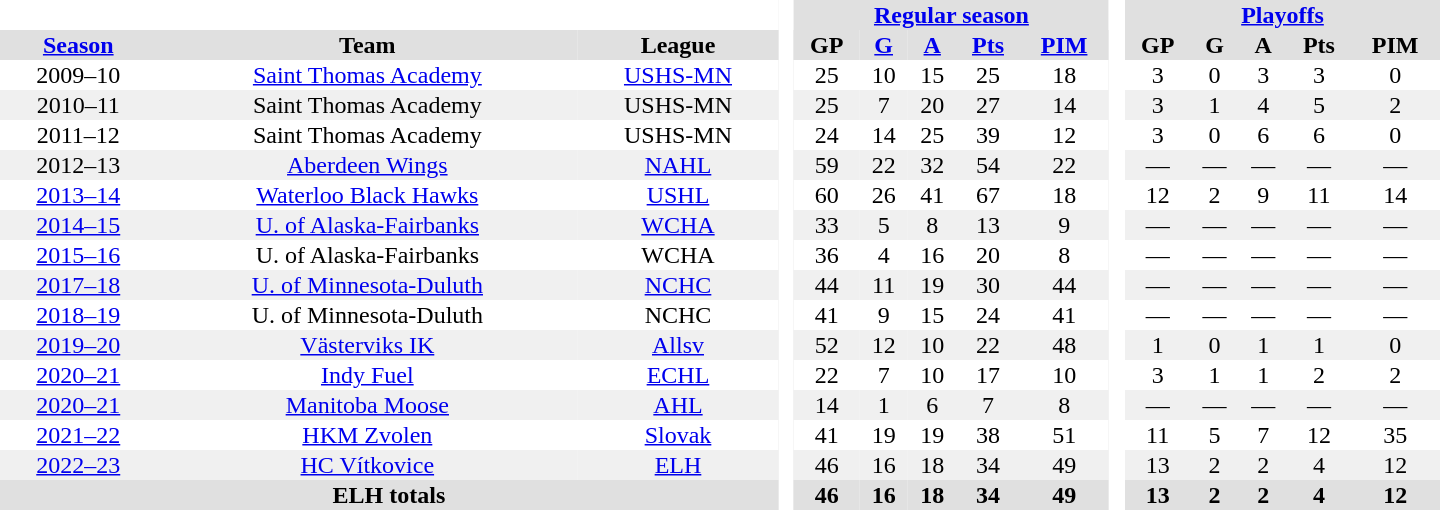<table border="0" cellpadding="1" cellspacing="0" style="text-align:center; width:60em;">
<tr style="background:#e0e0e0;">
<th colspan="3"  bgcolor="#ffffff"> </th>
<th rowspan="99" bgcolor="#ffffff"> </th>
<th colspan="5"><a href='#'>Regular season</a></th>
<th rowspan="99" bgcolor="#ffffff"> </th>
<th colspan="5"><a href='#'>Playoffs</a></th>
</tr>
<tr style="background:#e0e0e0;">
<th><a href='#'>Season</a></th>
<th>Team</th>
<th>League</th>
<th>GP</th>
<th><a href='#'>G</a></th>
<th><a href='#'>A</a></th>
<th><a href='#'>Pts</a></th>
<th><a href='#'>PIM</a></th>
<th>GP</th>
<th>G</th>
<th>A</th>
<th>Pts</th>
<th>PIM</th>
</tr>
<tr>
<td>2009–10</td>
<td><a href='#'>Saint Thomas Academy</a></td>
<td><a href='#'>USHS-MN</a></td>
<td>25</td>
<td>10</td>
<td>15</td>
<td>25</td>
<td>18</td>
<td>3</td>
<td>0</td>
<td>3</td>
<td>3</td>
<td>0</td>
</tr>
<tr bgcolor="#f0f0f0">
<td>2010–11</td>
<td>Saint Thomas Academy</td>
<td>USHS-MN</td>
<td>25</td>
<td>7</td>
<td>20</td>
<td>27</td>
<td>14</td>
<td>3</td>
<td>1</td>
<td>4</td>
<td>5</td>
<td>2</td>
</tr>
<tr>
<td>2011–12</td>
<td>Saint Thomas Academy</td>
<td>USHS-MN</td>
<td>24</td>
<td>14</td>
<td>25</td>
<td>39</td>
<td>12</td>
<td>3</td>
<td>0</td>
<td>6</td>
<td>6</td>
<td>0</td>
</tr>
<tr bgcolor="#f0f0f0">
<td>2012–13</td>
<td><a href='#'>Aberdeen Wings</a></td>
<td><a href='#'>NAHL</a></td>
<td>59</td>
<td>22</td>
<td>32</td>
<td>54</td>
<td>22</td>
<td>—</td>
<td>—</td>
<td>—</td>
<td>—</td>
<td>—</td>
</tr>
<tr>
<td><a href='#'>2013–14</a></td>
<td><a href='#'>Waterloo Black Hawks</a></td>
<td><a href='#'>USHL</a></td>
<td>60</td>
<td>26</td>
<td>41</td>
<td>67</td>
<td>18</td>
<td>12</td>
<td>2</td>
<td>9</td>
<td>11</td>
<td>14</td>
</tr>
<tr bgcolor="#f0f0f0">
<td><a href='#'>2014–15</a></td>
<td><a href='#'>U. of Alaska-Fairbanks</a></td>
<td><a href='#'>WCHA</a></td>
<td>33</td>
<td>5</td>
<td>8</td>
<td>13</td>
<td>9</td>
<td>—</td>
<td>—</td>
<td>—</td>
<td>—</td>
<td>—</td>
</tr>
<tr>
<td><a href='#'>2015–16</a></td>
<td>U. of Alaska-Fairbanks</td>
<td>WCHA</td>
<td>36</td>
<td>4</td>
<td>16</td>
<td>20</td>
<td>8</td>
<td>—</td>
<td>—</td>
<td>—</td>
<td>—</td>
<td>—</td>
</tr>
<tr bgcolor="#f0f0f0">
<td><a href='#'>2017–18</a></td>
<td><a href='#'>U. of Minnesota-Duluth</a></td>
<td><a href='#'>NCHC</a></td>
<td>44</td>
<td>11</td>
<td>19</td>
<td>30</td>
<td>44</td>
<td>—</td>
<td>—</td>
<td>—</td>
<td>—</td>
<td>—</td>
</tr>
<tr>
<td><a href='#'>2018–19</a></td>
<td>U. of Minnesota-Duluth</td>
<td>NCHC</td>
<td>41</td>
<td>9</td>
<td>15</td>
<td>24</td>
<td>41</td>
<td>—</td>
<td>—</td>
<td>—</td>
<td>—</td>
<td>—</td>
</tr>
<tr bgcolor="#f0f0f0">
<td><a href='#'>2019–20</a></td>
<td><a href='#'>Västerviks IK</a></td>
<td><a href='#'>Allsv</a></td>
<td>52</td>
<td>12</td>
<td>10</td>
<td>22</td>
<td>48</td>
<td>1</td>
<td>0</td>
<td>1</td>
<td>1</td>
<td>0</td>
</tr>
<tr>
<td><a href='#'>2020–21</a></td>
<td><a href='#'>Indy Fuel</a></td>
<td><a href='#'>ECHL</a></td>
<td>22</td>
<td>7</td>
<td>10</td>
<td>17</td>
<td>10</td>
<td>3</td>
<td>1</td>
<td>1</td>
<td>2</td>
<td>2</td>
</tr>
<tr bgcolor="#f0f0f0">
<td><a href='#'>2020–21</a></td>
<td><a href='#'>Manitoba Moose</a></td>
<td><a href='#'>AHL</a></td>
<td>14</td>
<td>1</td>
<td>6</td>
<td>7</td>
<td>8</td>
<td>—</td>
<td>—</td>
<td>—</td>
<td>—</td>
<td>—</td>
</tr>
<tr>
<td><a href='#'>2021–22</a></td>
<td><a href='#'>HKM Zvolen</a></td>
<td><a href='#'>Slovak</a></td>
<td>41</td>
<td>19</td>
<td>19</td>
<td>38</td>
<td>51</td>
<td>11</td>
<td>5</td>
<td>7</td>
<td>12</td>
<td>35</td>
</tr>
<tr bgcolor="#f0f0f0">
<td><a href='#'>2022–23</a></td>
<td><a href='#'>HC Vítkovice</a></td>
<td><a href='#'>ELH</a></td>
<td>46</td>
<td>16</td>
<td>18</td>
<td>34</td>
<td>49</td>
<td>13</td>
<td>2</td>
<td>2</td>
<td>4</td>
<td>12</td>
</tr>
<tr bgcolor="#e0e0e0">
<th colspan="3">ELH totals</th>
<th>46</th>
<th>16</th>
<th>18</th>
<th>34</th>
<th>49</th>
<th>13</th>
<th>2</th>
<th>2</th>
<th>4</th>
<th>12</th>
</tr>
</table>
